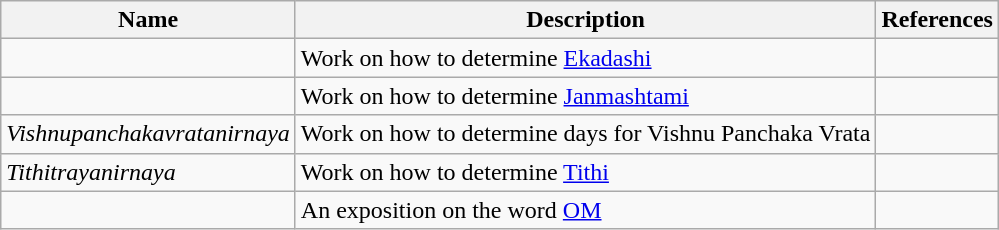<table class="wikitable">
<tr>
<th>Name</th>
<th>Description</th>
<th>References</th>
</tr>
<tr>
<td><em></em></td>
<td>Work on how to determine <a href='#'>Ekadashi</a></td>
<td></td>
</tr>
<tr>
<td><em></em></td>
<td>Work on how to determine <a href='#'>Janmashtami</a></td>
<td></td>
</tr>
<tr>
<td><em>Vishnupanchakavratanirnaya</em></td>
<td>Work on how to determine days for Vishnu Panchaka Vrata</td>
<td></td>
</tr>
<tr>
<td><em>Tithitrayanirnaya</em></td>
<td>Work on how to determine <a href='#'>Tithi</a></td>
<td></td>
</tr>
<tr>
<td><em></em></td>
<td>An exposition on the word <a href='#'>OM</a></td>
<td></td>
</tr>
</table>
